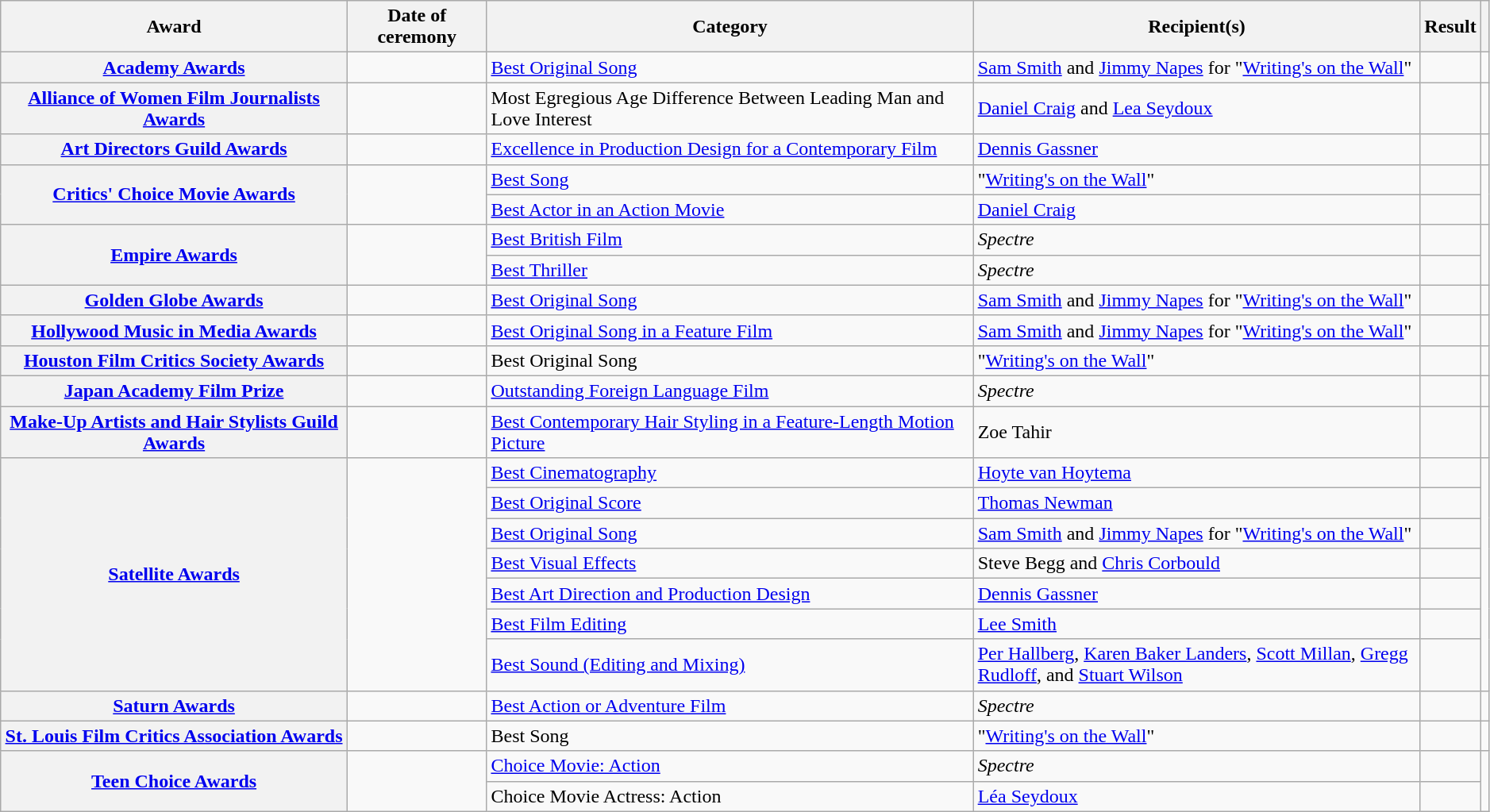<table class="wikitable sortable plainrowheaders" style="width: 99%;">
<tr>
<th scope="col">Award</th>
<th scope="col">Date of ceremony</th>
<th scope="col">Category</th>
<th scope="col" style="width:30%;">Recipient(s)</th>
<th scope="col">Result</th>
<th scope="col" class="unsortable"></th>
</tr>
<tr>
<th scope="row"><a href='#'>Academy Awards</a></th>
<td><a href='#'></a></td>
<td><a href='#'>Best Original Song</a></td>
<td data-sort-value="Smith, Sam and Napes, Jimmy"><a href='#'>Sam Smith</a> and <a href='#'>Jimmy Napes</a> for "<a href='#'>Writing's on the Wall</a>"</td>
<td></td>
<td style="text-align:center;"></td>
</tr>
<tr>
<th scope="row"><a href='#'>Alliance of Women Film Journalists Awards</a></th>
<td></td>
<td>Most Egregious Age Difference Between Leading Man and Love Interest</td>
<td data-sort-value="Craig, Daniel and Seydoux, Lea"><a href='#'>Daniel Craig</a> and <a href='#'>Lea Seydoux</a></td>
<td></td>
<td style="text-align:center;"><br></td>
</tr>
<tr>
<th scope="row"><a href='#'>Art Directors Guild Awards</a></th>
<td><a href='#'></a></td>
<td><a href='#'>Excellence in Production Design for a Contemporary Film</a></td>
<td data-sort-value="Gassner, Dennis"><a href='#'>Dennis Gassner</a></td>
<td></td>
<td style="text-align:center;"></td>
</tr>
<tr>
<th scope="rowgroup" rowspan="2"><a href='#'>Critics' Choice Movie Awards</a></th>
<td rowspan="2"><a href='#'></a></td>
<td><a href='#'>Best Song</a></td>
<td data-sort-value="Writing's on the Wall">"<a href='#'>Writing's on the Wall</a>"</td>
<td></td>
<td rowspan="2" style="text-align:center;"></td>
</tr>
<tr>
<td><a href='#'>Best Actor in an Action Movie</a></td>
<td data-sort-value="Craig, Daniel"><a href='#'>Daniel Craig</a></td>
<td></td>
</tr>
<tr>
<th scope="rowgroup" rowspan="2"><a href='#'>Empire Awards</a></th>
<td rowspan="2"><a href='#'></a></td>
<td><a href='#'>Best British Film</a></td>
<td><em>Spectre</em></td>
<td></td>
<td rowspan="2" style="text-align:center;"></td>
</tr>
<tr>
<td><a href='#'>Best Thriller</a></td>
<td><em>Spectre</em></td>
<td></td>
</tr>
<tr>
<th scope="row"><a href='#'>Golden Globe Awards</a></th>
<td><a href='#'></a></td>
<td><a href='#'>Best Original Song</a></td>
<td data-sort-value="Smith, Sam and Napes, Jimmy"><a href='#'>Sam Smith</a> and <a href='#'>Jimmy Napes</a> for "<a href='#'>Writing's on the Wall</a>"</td>
<td></td>
<td style="text-align:center;"></td>
</tr>
<tr>
<th scope="row"><a href='#'>Hollywood Music in Media Awards</a></th>
<td></td>
<td><a href='#'>Best Original Song in a Feature Film</a></td>
<td data-sort-value="Smith, Sam and Napes, Jimmy"><a href='#'>Sam Smith</a> and <a href='#'>Jimmy Napes</a> for "<a href='#'>Writing's on the Wall</a>"</td>
<td></td>
<td style="text-align:center;"><br></td>
</tr>
<tr>
<th scope="row"><a href='#'>Houston Film Critics Society Awards</a></th>
<td><a href='#'></a></td>
<td>Best Original Song</td>
<td data-sort-value="Writing's on the Wall">"<a href='#'>Writing's on the Wall</a>"</td>
<td></td>
<td style="text-align:center;"><br></td>
</tr>
<tr>
<th scope="row"><a href='#'>Japan Academy Film Prize</a></th>
<td><a href='#'></a></td>
<td><a href='#'>Outstanding Foreign Language Film</a></td>
<td><em>Spectre</em></td>
<td></td>
<td style="text-align:center;"></td>
</tr>
<tr>
<th scope="row"><a href='#'>Make-Up Artists and Hair Stylists Guild Awards</a></th>
<td></td>
<td><a href='#'>Best Contemporary Hair Styling in a Feature-Length Motion Picture</a></td>
<td data-sort-value="Tahir, Zoe">Zoe Tahir</td>
<td></td>
<td style="text-align:center;"></td>
</tr>
<tr>
<th scope="rowgroup" rowspan="7"><a href='#'>Satellite Awards</a></th>
<td rowspan="7"><a href='#'></a></td>
<td><a href='#'>Best Cinematography</a></td>
<td data-sort-value="van Hoytema, Hoyte"><a href='#'>Hoyte van Hoytema</a></td>
<td></td>
<td rowspan="7" style="text-align:center;"><br></td>
</tr>
<tr>
<td><a href='#'>Best Original Score</a></td>
<td data-sort-value="Newman, Thomas"><a href='#'>Thomas Newman</a></td>
<td></td>
</tr>
<tr>
<td><a href='#'>Best Original Song</a></td>
<td data-sort-value="Smith, Sam and Napes, Jimmy"><a href='#'>Sam Smith</a> and <a href='#'>Jimmy Napes</a> for "<a href='#'>Writing's on the Wall</a>"</td>
<td></td>
</tr>
<tr>
<td><a href='#'>Best Visual Effects</a></td>
<td data-sort-value="Begg, Steve and Corbould, Chris">Steve Begg and <a href='#'>Chris Corbould</a></td>
<td></td>
</tr>
<tr>
<td><a href='#'>Best Art Direction and Production Design</a></td>
<td data-sort-value="Gassner, Dennis"><a href='#'>Dennis Gassner</a></td>
<td></td>
</tr>
<tr>
<td><a href='#'>Best Film Editing</a></td>
<td data-sort-value="Smith, Lee"><a href='#'>Lee Smith</a></td>
<td></td>
</tr>
<tr>
<td><a href='#'>Best Sound (Editing and Mixing)</a></td>
<td data-sort-value="Hallberg, Per; Landers, Karen Baker; Millan, Scott; Rudloff, Gregg; and Wilson, Stuart"><a href='#'>Per Hallberg</a>, <a href='#'>Karen Baker Landers</a>, <a href='#'>Scott Millan</a>, <a href='#'>Gregg Rudloff</a>, and <a href='#'>Stuart Wilson</a></td>
<td></td>
</tr>
<tr>
<th scope="row"><a href='#'>Saturn Awards</a></th>
<td><a href='#'></a></td>
<td><a href='#'>Best Action or Adventure Film</a></td>
<td><em>Spectre</em></td>
<td></td>
<td style="text-align:center;"><br></td>
</tr>
<tr>
<th scope="row"><a href='#'>St. Louis Film Critics Association Awards</a></th>
<td><a href='#'></a></td>
<td>Best Song</td>
<td data-sort-value="Writing's on the Wall">"<a href='#'>Writing's on the Wall</a>"</td>
<td></td>
<td style="text-align:center;"><br></td>
</tr>
<tr>
<th scope="rowgroup" rowspan="3"><a href='#'>Teen Choice Awards</a></th>
<td rowspan="3"><a href='#'></a></td>
<td><a href='#'>Choice Movie: Action</a></td>
<td><em>Spectre</em></td>
<td></td>
<td style="text-align:center;" rowspan="3"></td>
</tr>
<tr>
<td>Choice Movie Actress: Action</td>
<td data-sort-value="Seydoux, Lea"><a href='#'>Léa Seydoux</a></td>
<td></td>
</tr>
</table>
